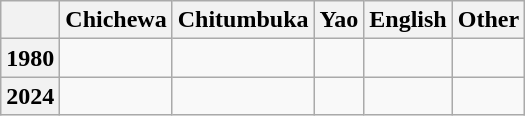<table class="wikitable">
<tr>
<th></th>
<th>Chichewa</th>
<th>Chitumbuka</th>
<th>Yao</th>
<th>English</th>
<th>Other</th>
</tr>
<tr>
<th>1980</th>
<td></td>
<td></td>
<td></td>
<td></td>
<td></td>
</tr>
<tr>
<th>2024</th>
<td></td>
<td></td>
<td></td>
<td></td>
<td></td>
</tr>
</table>
